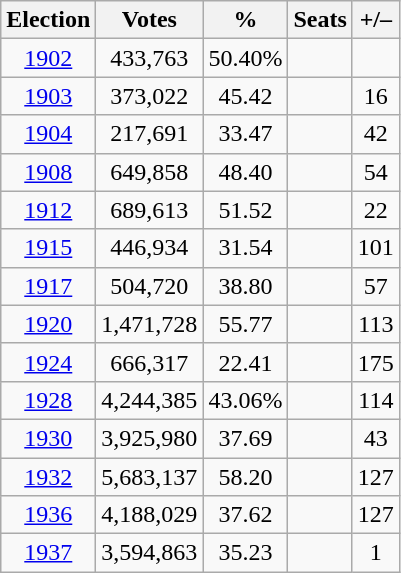<table class=wikitable style=text-align:center>
<tr>
<th>Election</th>
<th>Votes</th>
<th>%</th>
<th>Seats</th>
<th>+/–</th>
</tr>
<tr>
<td><a href='#'>1902</a></td>
<td>433,763</td>
<td>50.40%</td>
<td></td>
<td></td>
</tr>
<tr>
<td><a href='#'>1903</a></td>
<td>373,022</td>
<td>45.42</td>
<td></td>
<td> 16</td>
</tr>
<tr>
<td><a href='#'>1904</a></td>
<td>217,691</td>
<td>33.47</td>
<td></td>
<td> 42</td>
</tr>
<tr>
<td><a href='#'>1908</a></td>
<td>649,858</td>
<td>48.40</td>
<td></td>
<td> 54</td>
</tr>
<tr>
<td><a href='#'>1912</a></td>
<td>689,613</td>
<td>51.52</td>
<td></td>
<td> 22</td>
</tr>
<tr>
<td><a href='#'>1915</a></td>
<td>446,934</td>
<td>31.54</td>
<td></td>
<td> 101</td>
</tr>
<tr>
<td><a href='#'>1917</a></td>
<td>504,720</td>
<td>38.80</td>
<td></td>
<td> 57</td>
</tr>
<tr>
<td><a href='#'>1920</a></td>
<td>1,471,728</td>
<td>55.77</td>
<td></td>
<td> 113</td>
</tr>
<tr>
<td><a href='#'>1924</a></td>
<td>666,317</td>
<td>22.41</td>
<td></td>
<td> 175</td>
</tr>
<tr>
<td><a href='#'>1928</a></td>
<td>4,244,385</td>
<td>43.06%</td>
<td></td>
<td> 114</td>
</tr>
<tr>
<td><a href='#'>1930</a></td>
<td>3,925,980</td>
<td>37.69</td>
<td></td>
<td> 43</td>
</tr>
<tr>
<td><a href='#'>1932</a></td>
<td>5,683,137</td>
<td>58.20</td>
<td></td>
<td> 127</td>
</tr>
<tr>
<td><a href='#'>1936</a></td>
<td>4,188,029</td>
<td>37.62</td>
<td></td>
<td> 127</td>
</tr>
<tr>
<td><a href='#'>1937</a></td>
<td>3,594,863</td>
<td>35.23</td>
<td></td>
<td> 1</td>
</tr>
</table>
